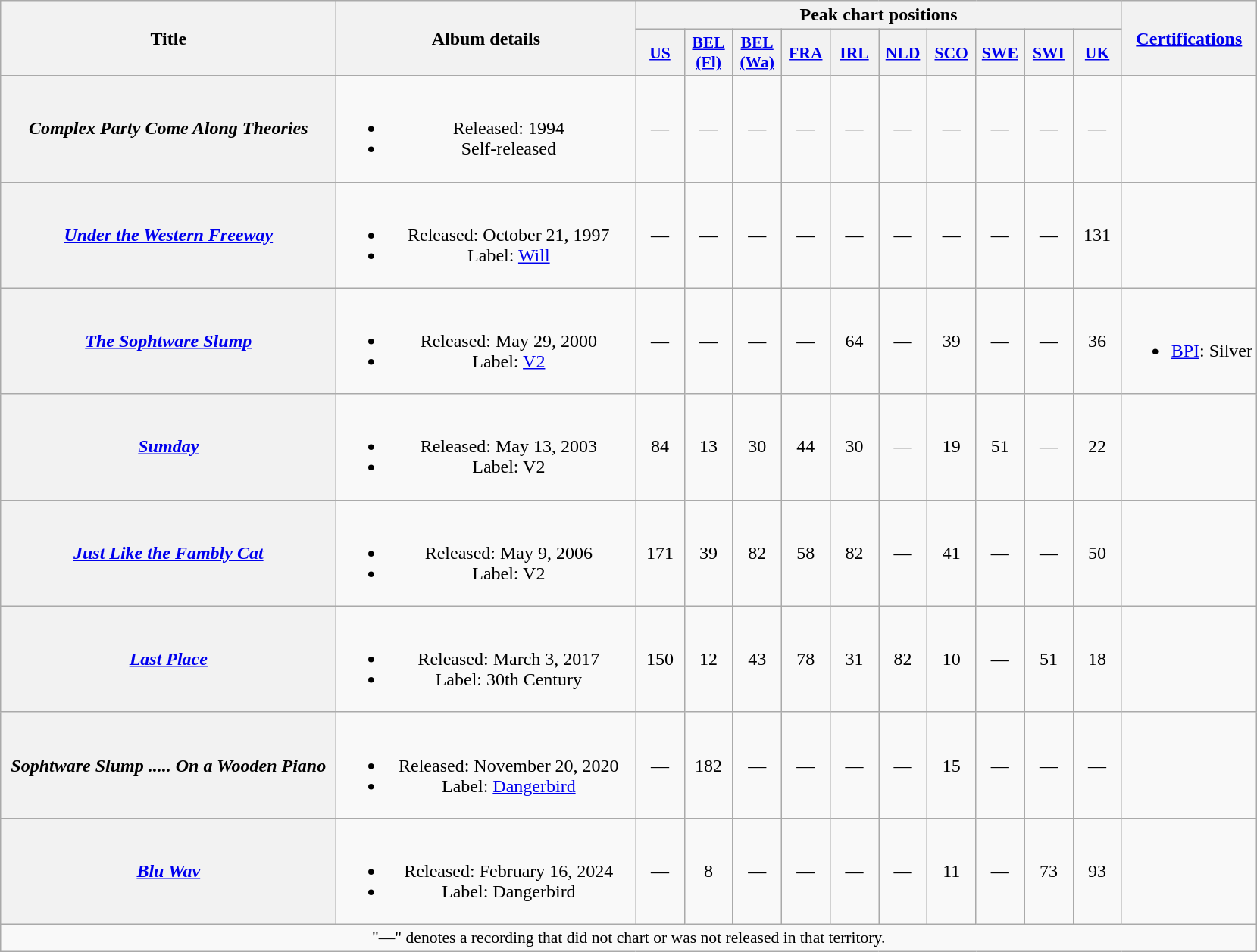<table class="wikitable plainrowheaders" style="text-align:center;">
<tr>
<th scope="col" rowspan="2" style="width:18em;">Title</th>
<th scope="col" rowspan="2" style="width:16em;">Album details</th>
<th colspan="10" scope="col">Peak chart positions</th>
<th scope="col" rowspan="2"><a href='#'>Certifications</a></th>
</tr>
<tr>
<th scope="col" style="width:2.5em;font-size:90%;"><a href='#'>US</a><br></th>
<th scope="col" style="width:2.5em;font-size:90%;"><a href='#'>BEL<br>(Fl)</a><br></th>
<th scope="col" style="width:2.5em;font-size:90%;"><a href='#'>BEL<br>(Wa)</a><br></th>
<th scope="col" style="width:2.5em;font-size:90%;"><a href='#'>FRA</a><br></th>
<th scope="col" style="width:2.5em;font-size:90%;"><a href='#'>IRL</a><br></th>
<th scope="col" style="width:2.5em;font-size:90%;"><a href='#'>NLD</a><br></th>
<th scope="col" style="width:2.5em;font-size:90%;"><a href='#'>SCO</a><br></th>
<th scope="col" style="width:2.5em;font-size:90%;"><a href='#'>SWE</a><br></th>
<th scope="col" style="width:2.5em;font-size:90%;"><a href='#'>SWI</a><br></th>
<th scope="col" style="width:2.5em;font-size:90%;"><a href='#'>UK</a><br></th>
</tr>
<tr>
<th scope="row"><em>Complex Party Come Along Theories</em></th>
<td><br><ul><li>Released: 1994</li><li>Self-released</li></ul></td>
<td>—</td>
<td>—</td>
<td>—</td>
<td>—</td>
<td>—</td>
<td>—</td>
<td>—</td>
<td>—</td>
<td>—</td>
<td>—</td>
<td></td>
</tr>
<tr>
<th scope="row"><em><a href='#'>Under the Western Freeway</a></em></th>
<td><br><ul><li>Released: October 21, 1997</li><li>Label: <a href='#'>Will</a></li></ul></td>
<td>—</td>
<td>—</td>
<td>—</td>
<td>—</td>
<td>—</td>
<td>—</td>
<td>—</td>
<td>—</td>
<td>—</td>
<td>131</td>
<td></td>
</tr>
<tr>
<th scope="row"><em><a href='#'>The Sophtware Slump</a></em></th>
<td><br><ul><li>Released: May 29, 2000</li><li>Label: <a href='#'>V2</a></li></ul></td>
<td>—</td>
<td>—</td>
<td>—</td>
<td>—</td>
<td>64</td>
<td>—</td>
<td>39</td>
<td>—</td>
<td>—</td>
<td>36</td>
<td><br><ul><li><a href='#'>BPI</a>: Silver</li></ul></td>
</tr>
<tr>
<th scope="row"><em><a href='#'>Sumday</a></em></th>
<td><br><ul><li>Released: May 13, 2003</li><li>Label: V2</li></ul></td>
<td>84</td>
<td>13</td>
<td>30</td>
<td>44</td>
<td>30</td>
<td>—</td>
<td>19</td>
<td>51</td>
<td>—</td>
<td>22</td>
<td></td>
</tr>
<tr>
<th scope="row"><em><a href='#'>Just Like the Fambly Cat</a></em></th>
<td><br><ul><li>Released: May 9, 2006</li><li>Label: V2</li></ul></td>
<td>171</td>
<td>39</td>
<td>82</td>
<td>58</td>
<td>82</td>
<td>—</td>
<td>41</td>
<td>—</td>
<td>—</td>
<td>50</td>
<td></td>
</tr>
<tr>
<th scope="row"><em><a href='#'>Last Place</a></em></th>
<td><br><ul><li>Released: March 3, 2017</li><li>Label: 30th Century</li></ul></td>
<td>150</td>
<td>12</td>
<td>43</td>
<td>78</td>
<td>31</td>
<td>82</td>
<td>10</td>
<td>—</td>
<td>51</td>
<td>18</td>
<td></td>
</tr>
<tr>
<th scope="row"><em>Sophtware Slump ..... On a Wooden Piano</em></th>
<td><br><ul><li>Released: November 20, 2020</li><li>Label: <a href='#'>Dangerbird</a></li></ul></td>
<td>—</td>
<td>182</td>
<td>—</td>
<td>—</td>
<td>—</td>
<td>—</td>
<td>15</td>
<td>—</td>
<td>—</td>
<td>—</td>
<td></td>
</tr>
<tr>
<th scope="row"><em><a href='#'>Blu Wav</a></em></th>
<td><br><ul><li>Released: February 16, 2024</li><li>Label: Dangerbird</li></ul></td>
<td>—</td>
<td>8</td>
<td>—</td>
<td>—</td>
<td>—</td>
<td>—</td>
<td>11</td>
<td>—</td>
<td>73</td>
<td>93</td>
<td></td>
</tr>
<tr>
<td colspan="13" style="font-size:90%">"—" denotes a recording that did not chart or was not released in that territory.</td>
</tr>
</table>
